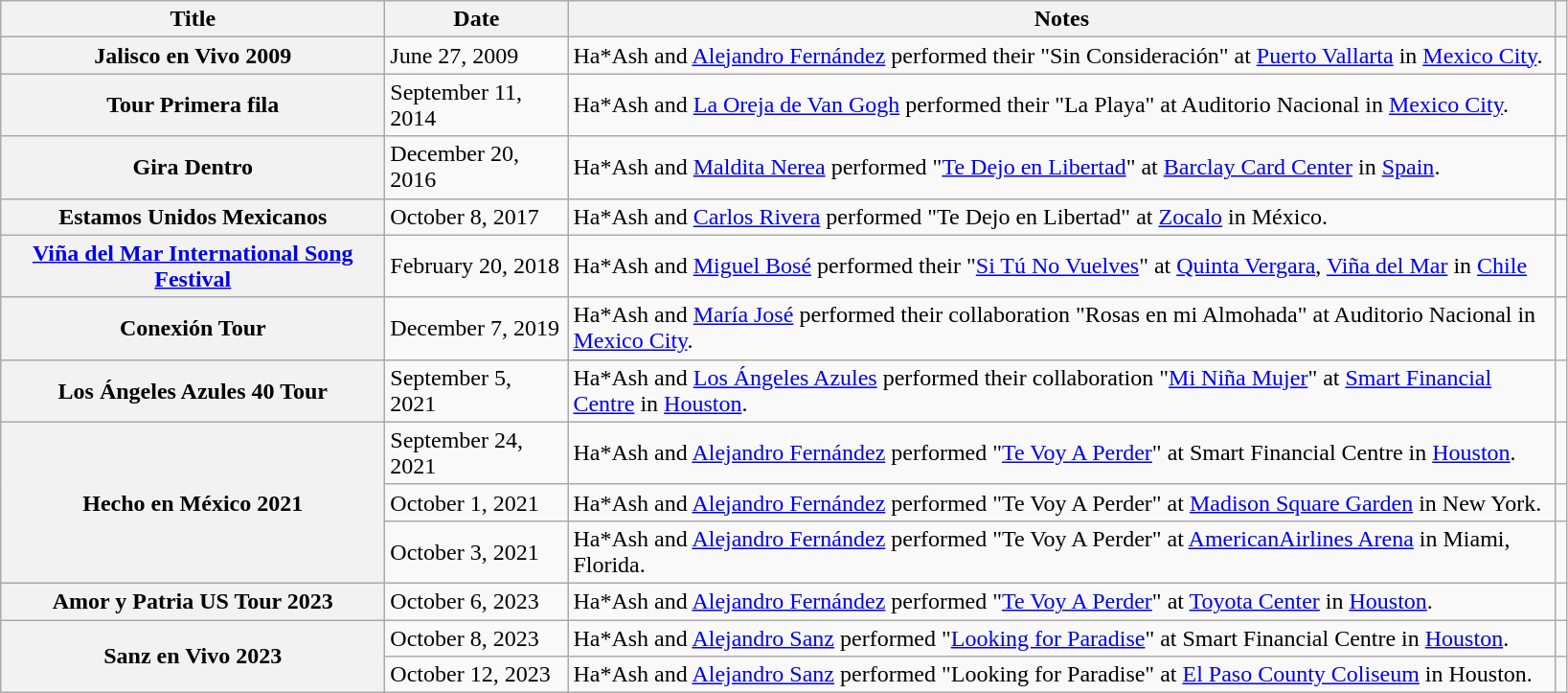<table class="wikitable sortable plainrowheaders">
<tr>
<th align="left" valign="top" width="260">Title</th>
<th align="left" valign="top" width="120">Date</th>
<th align="left" valign="top" width="680">Notes</th>
<th></th>
</tr>
<tr>
<th scope="row">Jalisco en Vivo 2009</th>
<td>June 27, 2009</td>
<td>Ha*Ash and <a href='#'>Alejandro Fernández</a> performed their "Sin Consideración" at <a href='#'>Puerto Vallarta</a> in <a href='#'>Mexico City</a>.</td>
<td></td>
</tr>
<tr>
<th scope="row">Tour Primera fila</th>
<td>September 11, 2014</td>
<td>Ha*Ash and <a href='#'>La Oreja de Van Gogh</a> performed their "La Playa" at Auditorio Nacional in <a href='#'>Mexico City</a>.</td>
<td></td>
</tr>
<tr>
<th scope="row">Gira Dentro</th>
<td>December 20, 2016</td>
<td>Ha*Ash and <a href='#'>Maldita Nerea</a> performed "<a href='#'>Te Dejo en Libertad</a>" at <a href='#'>Barclay Card Center</a> in <a href='#'>Spain</a>.</td>
<td></td>
</tr>
<tr>
<th scope="row">Estamos Unidos Mexicanos</th>
<td>October 8, 2017</td>
<td>Ha*Ash and <a href='#'>Carlos Rivera</a> performed "Te Dejo en Libertad" at <a href='#'>Zocalo</a> in México.</td>
<td></td>
</tr>
<tr>
<th scope="row"><a href='#'>Viña del Mar International Song Festival</a></th>
<td>February 20, 2018</td>
<td>Ha*Ash and <a href='#'>Miguel Bosé</a> performed their "<a href='#'>Si Tú No Vuelves</a>" at <a href='#'>Quinta Vergara</a>, <a href='#'>Viña del Mar</a> in <a href='#'>Chile</a></td>
<td></td>
</tr>
<tr>
<th scope="row">Conexión Tour</th>
<td>December 7, 2019</td>
<td>Ha*Ash and <a href='#'>María José</a> performed their collaboration "Rosas en mi Almohada" at Auditorio Nacional in <a href='#'>Mexico City</a>.</td>
<td></td>
</tr>
<tr>
<th scope="row">Los Ángeles Azules 40 Tour</th>
<td>September 5, 2021</td>
<td>Ha*Ash and <a href='#'>Los Ángeles Azules</a> performed their collaboration "<a href='#'>Mi Niña Mujer</a>" at <a href='#'>Smart Financial Centre</a> in <a href='#'>Houston</a>.</td>
<td></td>
</tr>
<tr>
<th scope="row" rowspan="3">Hecho en México 2021</th>
<td>September 24, 2021</td>
<td>Ha*Ash and <a href='#'>Alejandro Fernández</a> performed "<a href='#'>Te Voy A Perder</a>" at Smart Financial Centre in <a href='#'>Houston</a>.</td>
<td></td>
</tr>
<tr>
<td>October 1, 2021</td>
<td>Ha*Ash and <a href='#'>Alejandro Fernández</a> performed "Te Voy A Perder" at <a href='#'>Madison Square Garden</a> in New York.</td>
<td></td>
</tr>
<tr>
<td>October 3, 2021</td>
<td>Ha*Ash and <a href='#'>Alejandro Fernández</a> performed "Te Voy A Perder" at <a href='#'>AmericanAirlines Arena</a> in Miami, Florida.</td>
<td></td>
</tr>
<tr>
<th scope="row">Amor y Patria US Tour 2023</th>
<td>October 6, 2023</td>
<td>Ha*Ash and <a href='#'>Alejandro Fernández</a> performed "<a href='#'>Te Voy A Perder</a>" at <a href='#'>Toyota Center</a> in <a href='#'>Houston</a>.</td>
<td></td>
</tr>
<tr>
<th scope="row" rowspan="2">Sanz en Vivo 2023</th>
<td>October 8, 2023</td>
<td>Ha*Ash and <a href='#'>Alejandro Sanz</a> performed "<a href='#'>Looking for Paradise</a>" at Smart Financial Centre in <a href='#'>Houston</a>.</td>
<td></td>
</tr>
<tr>
<td>October 12, 2023</td>
<td>Ha*Ash and <a href='#'>Alejandro Sanz</a> performed "Looking for Paradise" at <a href='#'>El Paso County Coliseum</a> in Houston.</td>
<td></td>
</tr>
</table>
